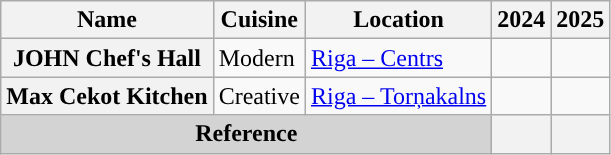<table class="wikitable sortable plainrowheaders" style="text-align:left;"">
<tr>
<th scope="col">Name</th>
<th scope="col">Cuisine</th>
<th scope="col">Location</th>
<th scope="col">2024</th>
<th scope="col">2025</th>
</tr>
<tr>
<th scope="row">JOHN Chef's Hall</th>
<td>Modern</td>
<td><a href='#'>Riga – Centrs</a></td>
<td></td>
<td></td>
</tr>
<tr>
<th scope="row">Max Cekot Kitchen</th>
<td>Creative</td>
<td><a href='#'>Riga – Torņakalns</a></td>
<td></td>
<td></td>
</tr>
<tr>
<th colspan="3" style="text-align: center;background: lightgray;">Reference</th>
<th></th>
<th></th>
</tr>
</table>
